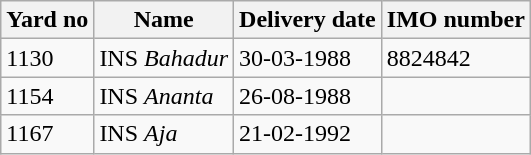<table class="wikitable">
<tr>
<th>Yard no</th>
<th>Name</th>
<th>Delivery date</th>
<th>IMO number</th>
</tr>
<tr>
<td>1130</td>
<td>INS <em>Bahadur</em></td>
<td>30-03-1988</td>
<td>8824842</td>
</tr>
<tr>
<td>1154</td>
<td>INS <em>Ananta</em></td>
<td>26-08-1988</td>
<td></td>
</tr>
<tr>
<td>1167</td>
<td>INS <em>Aja</em></td>
<td>21-02-1992</td>
<td></td>
</tr>
</table>
